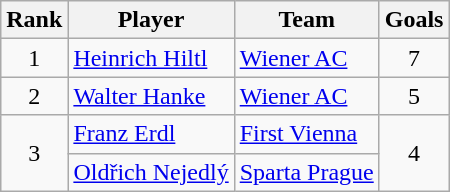<table class="wikitable" style="text-align:center">
<tr>
<th>Rank</th>
<th>Player</th>
<th>Team</th>
<th>Goals</th>
</tr>
<tr>
<td>1</td>
<td align=left> <a href='#'>Heinrich Hiltl</a></td>
<td align=left> <a href='#'>Wiener AC</a></td>
<td>7</td>
</tr>
<tr>
<td>2</td>
<td align=left> <a href='#'>Walter Hanke</a></td>
<td align=left> <a href='#'>Wiener AC</a></td>
<td>5</td>
</tr>
<tr>
<td rowspan=2>3</td>
<td align=left> <a href='#'>Franz Erdl</a></td>
<td align=left> <a href='#'>First Vienna</a></td>
<td rowspan=2>4</td>
</tr>
<tr>
<td align=left> <a href='#'>Oldřich Nejedlý</a></td>
<td align=left> <a href='#'>Sparta Prague</a></td>
</tr>
</table>
